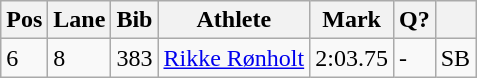<table class="wikitable">
<tr>
<th>Pos</th>
<th>Lane</th>
<th>Bib</th>
<th>Athlete</th>
<th>Mark</th>
<th>Q?</th>
<th></th>
</tr>
<tr>
<td>6</td>
<td>8</td>
<td>383</td>
<td><a href='#'>Rikke Rønholt</a></td>
<td>2:03.75</td>
<td>-</td>
<td>SB</td>
</tr>
</table>
